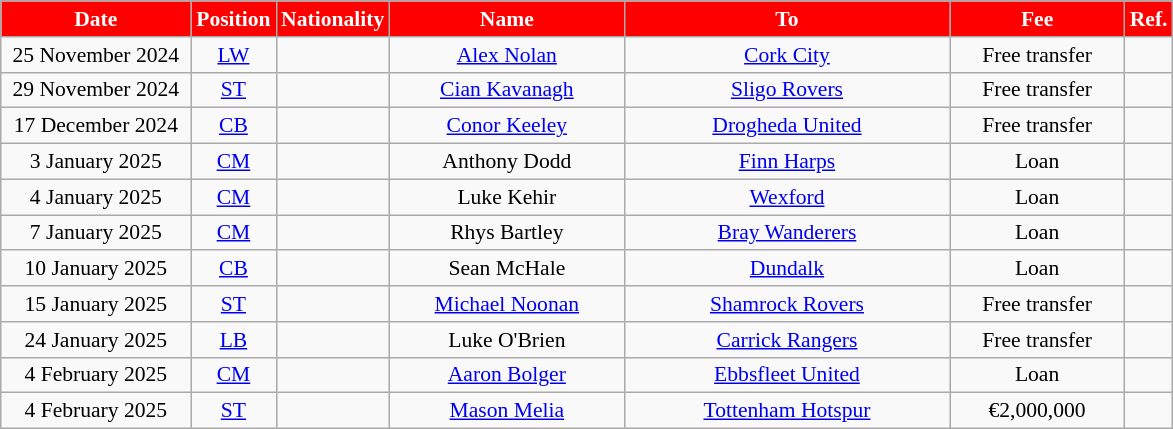<table class="wikitable"  style="text-align:center; font-size:90%; ">
<tr>
<th style="background:red; color:#FFFFFF; width:120px;">Date</th>
<th style="background:red; color:#FFFFFF; width:50px;">Position</th>
<th style="background:red; color:#FFFFFF; width:50px;">Nationality</th>
<th style="background:red; color:#FFFFFF; width:150px;">Name</th>
<th style="background:red; color:#FFFFFF; width:210px;">To</th>
<th style="background:red; color:#FFFFFF; width:110px;">Fee</th>
<th style="background:red; color:#FFFFFF; width:25px;">Ref.</th>
</tr>
<tr>
<td>25 November 2024</td>
<td><a href='#'>LW</a></td>
<td></td>
<td><a href='#'>Alex Nolan</a></td>
<td> <a href='#'>Cork City</a></td>
<td>Free transfer</td>
<td></td>
</tr>
<tr>
<td>29 November 2024</td>
<td><a href='#'>ST</a></td>
<td></td>
<td><a href='#'>Cian Kavanagh</a></td>
<td> <a href='#'>Sligo Rovers</a></td>
<td>Free transfer</td>
<td></td>
</tr>
<tr>
<td>17 December 2024</td>
<td><a href='#'>CB</a></td>
<td></td>
<td><a href='#'>Conor Keeley</a></td>
<td> <a href='#'>Drogheda United</a></td>
<td>Free transfer</td>
<td></td>
</tr>
<tr>
<td>3 January 2025</td>
<td><a href='#'>CM</a></td>
<td></td>
<td>Anthony Dodd</td>
<td> <a href='#'>Finn Harps</a></td>
<td>Loan</td>
<td></td>
</tr>
<tr>
<td>4 January 2025</td>
<td><a href='#'>CM</a></td>
<td></td>
<td>Luke Kehir</td>
<td> <a href='#'>Wexford</a></td>
<td>Loan</td>
<td></td>
</tr>
<tr>
<td>7 January 2025</td>
<td><a href='#'>CM</a></td>
<td></td>
<td>Rhys Bartley</td>
<td> <a href='#'>Bray Wanderers</a></td>
<td>Loan</td>
<td></td>
</tr>
<tr>
<td>10 January 2025</td>
<td><a href='#'>CB</a></td>
<td></td>
<td>Sean McHale</td>
<td> <a href='#'>Dundalk</a></td>
<td>Loan</td>
<td></td>
</tr>
<tr>
<td>15 January 2025</td>
<td><a href='#'>ST</a></td>
<td></td>
<td><a href='#'>Michael Noonan</a></td>
<td> <a href='#'>Shamrock Rovers</a></td>
<td>Free transfer</td>
<td></td>
</tr>
<tr>
<td>24 January 2025</td>
<td><a href='#'>LB</a></td>
<td></td>
<td>Luke O'Brien</td>
<td> <a href='#'>Carrick Rangers</a></td>
<td>Free transfer</td>
<td></td>
</tr>
<tr>
<td>4 February 2025</td>
<td><a href='#'>CM</a></td>
<td></td>
<td><a href='#'>Aaron Bolger</a></td>
<td> <a href='#'>Ebbsfleet United</a></td>
<td>Loan</td>
<td></td>
</tr>
<tr>
<td>4 February 2025</td>
<td><a href='#'>ST</a></td>
<td></td>
<td><a href='#'>Mason Melia</a></td>
<td> <a href='#'>Tottenham Hotspur</a></td>
<td>€2,000,000</td>
<td></td>
</tr>
</table>
